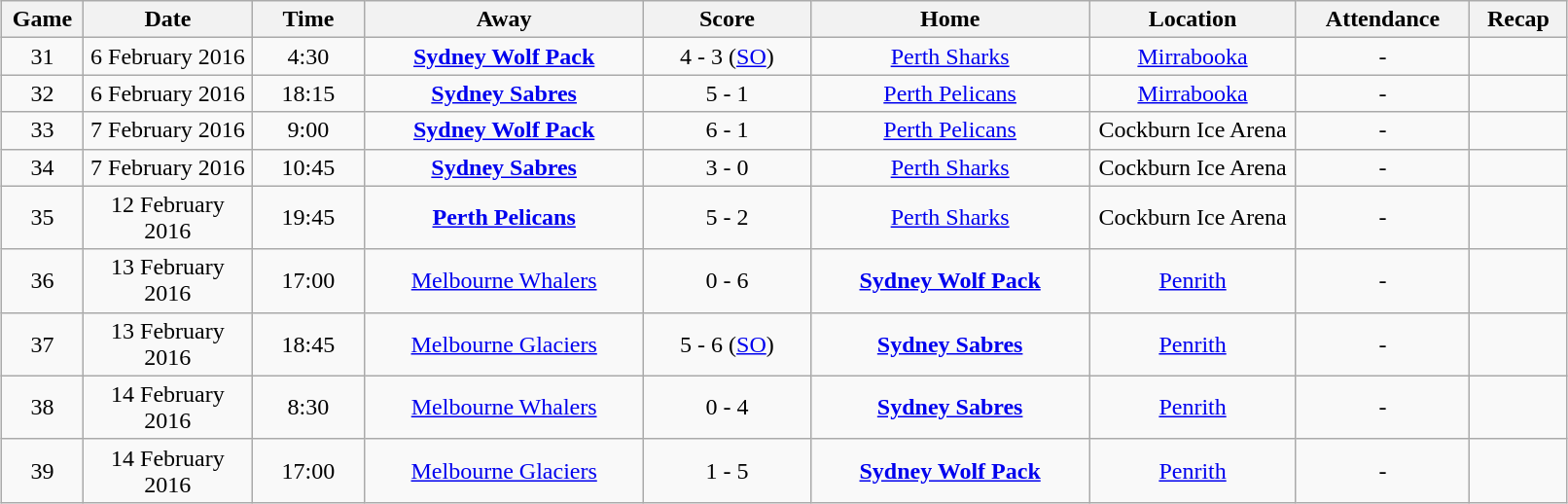<table class="wikitable" width="85%" style="margin: 1em auto 1em auto">
<tr>
<th width="1%">Game</th>
<th width="6%">Date</th>
<th width="4%">Time</th>
<th width="10%">Away</th>
<th width="6%">Score</th>
<th width="10%">Home</th>
<th width="7%">Location</th>
<th width="4%">Attendance</th>
<th width="2%">Recap</th>
</tr>
<tr align="center">
<td>31</td>
<td>6 February 2016</td>
<td>4:30</td>
<td><strong><a href='#'>Sydney Wolf Pack</a></strong></td>
<td>4 - 3 (<a href='#'>SO</a>)</td>
<td><a href='#'>Perth Sharks</a></td>
<td><a href='#'>Mirrabooka</a></td>
<td>-</td>
<td></td>
</tr>
<tr align="center">
<td>32</td>
<td>6 February 2016</td>
<td>18:15</td>
<td><strong><a href='#'>Sydney Sabres</a></strong></td>
<td>5 - 1</td>
<td><a href='#'>Perth Pelicans</a></td>
<td><a href='#'>Mirrabooka</a></td>
<td>-</td>
<td></td>
</tr>
<tr align="center">
<td>33</td>
<td>7 February 2016</td>
<td>9:00</td>
<td><strong><a href='#'>Sydney Wolf Pack</a></strong></td>
<td>6 - 1</td>
<td><a href='#'>Perth Pelicans</a></td>
<td>Cockburn Ice Arena</td>
<td>-</td>
<td></td>
</tr>
<tr align="center">
<td>34</td>
<td>7 February 2016</td>
<td>10:45</td>
<td><strong><a href='#'>Sydney Sabres</a></strong></td>
<td>3 - 0</td>
<td><a href='#'>Perth Sharks</a></td>
<td>Cockburn Ice Arena</td>
<td>-</td>
<td></td>
</tr>
<tr align="center">
<td>35</td>
<td>12 February 2016</td>
<td>19:45</td>
<td><strong><a href='#'>Perth Pelicans</a></strong></td>
<td>5 - 2</td>
<td><a href='#'>Perth Sharks</a></td>
<td>Cockburn Ice Arena</td>
<td>-</td>
<td></td>
</tr>
<tr align="center">
<td>36</td>
<td>13 February 2016</td>
<td>17:00</td>
<td><a href='#'>Melbourne Whalers</a></td>
<td>0 - 6</td>
<td><strong><a href='#'>Sydney Wolf Pack</a></strong></td>
<td><a href='#'>Penrith</a></td>
<td>-</td>
<td></td>
</tr>
<tr align="center">
<td>37</td>
<td>13 February 2016</td>
<td>18:45</td>
<td><a href='#'>Melbourne Glaciers</a></td>
<td>5 - 6 (<a href='#'>SO</a>)</td>
<td><strong><a href='#'>Sydney Sabres</a></strong></td>
<td><a href='#'>Penrith</a></td>
<td>-</td>
<td></td>
</tr>
<tr align="center">
<td>38</td>
<td>14 February 2016</td>
<td>8:30</td>
<td><a href='#'>Melbourne Whalers</a></td>
<td>0 - 4</td>
<td><strong><a href='#'>Sydney Sabres</a></strong></td>
<td><a href='#'>Penrith</a></td>
<td>-</td>
<td></td>
</tr>
<tr align="center">
<td>39</td>
<td>14 February 2016</td>
<td>17:00</td>
<td><a href='#'>Melbourne Glaciers</a></td>
<td>1 - 5</td>
<td><strong><a href='#'>Sydney Wolf Pack</a></strong></td>
<td><a href='#'>Penrith</a></td>
<td>-</td>
<td></td>
</tr>
</table>
